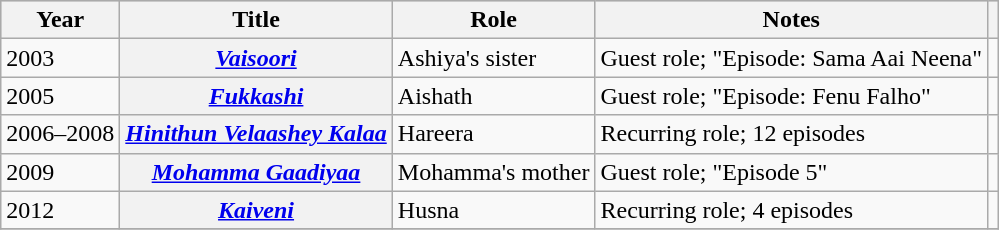<table class="wikitable sortable plainrowheaders">
<tr style="background:#ccc; text-align:center;">
<th scope="col">Year</th>
<th scope="col">Title</th>
<th scope="col">Role</th>
<th scope="col">Notes</th>
<th scope="col" class="unsortable"></th>
</tr>
<tr>
<td>2003</td>
<th scope="row"><em><a href='#'>Vaisoori</a></em></th>
<td>Ashiya's sister</td>
<td>Guest role; "Episode: Sama Aai Neena"</td>
<td style="text-align: center;"></td>
</tr>
<tr>
<td>2005</td>
<th scope="row"><em><a href='#'>Fukkashi</a></em></th>
<td>Aishath</td>
<td>Guest role; "Episode: Fenu Falho"</td>
<td style="text-align: center;"></td>
</tr>
<tr>
<td>2006–2008</td>
<th scope="row"><em><a href='#'>Hinithun Velaashey Kalaa</a></em></th>
<td>Hareera</td>
<td>Recurring role; 12 episodes</td>
<td style="text-align: center;"></td>
</tr>
<tr>
<td>2009</td>
<th scope="row"><em><a href='#'>Mohamma Gaadiyaa</a></em></th>
<td>Mohamma's mother</td>
<td>Guest role; "Episode 5"</td>
<td style="text-align: center;"></td>
</tr>
<tr>
<td>2012</td>
<th scope="row"><em><a href='#'>Kaiveni</a></em></th>
<td>Husna</td>
<td>Recurring role; 4 episodes</td>
<td style="text-align: center;"></td>
</tr>
<tr>
</tr>
</table>
